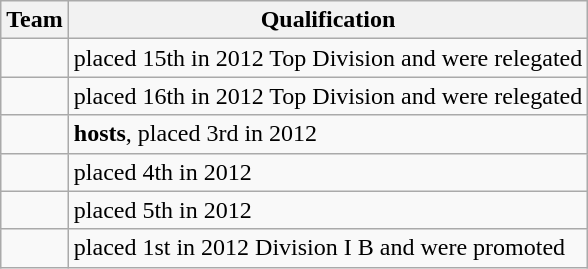<table class="wikitable">
<tr>
<th>Team</th>
<th>Qualification</th>
</tr>
<tr>
<td></td>
<td>placed 15th in 2012 Top Division and were relegated</td>
</tr>
<tr>
<td></td>
<td>placed 16th in 2012 Top Division and were relegated</td>
</tr>
<tr>
<td></td>
<td><strong>hosts</strong>, placed 3rd in 2012</td>
</tr>
<tr>
<td></td>
<td>placed 4th in 2012</td>
</tr>
<tr>
<td></td>
<td>placed 5th in 2012</td>
</tr>
<tr>
<td></td>
<td>placed 1st in 2012 Division I B and were promoted</td>
</tr>
</table>
